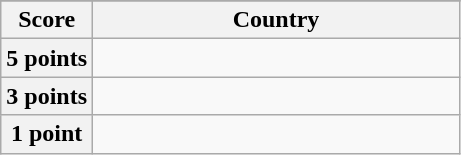<table class="wikitable">
<tr>
</tr>
<tr>
<th scope="col" width="20%">Score</th>
<th scope="col">Country</th>
</tr>
<tr>
<th scope="row">5 points</th>
<td></td>
</tr>
<tr>
<th scope="row">3 points</th>
<td></td>
</tr>
<tr>
<th scope="row">1 point</th>
<td></td>
</tr>
</table>
